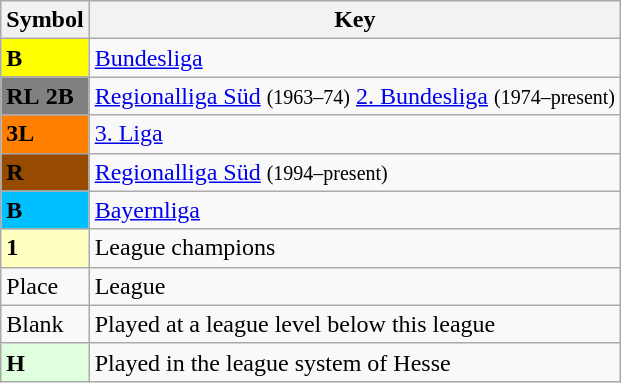<table class="wikitable" align="center">
<tr>
<th>Symbol</th>
<th>Key</th>
</tr>
<tr>
<td bgcolor="#FFFF00"><strong>B</strong></td>
<td><a href='#'>Bundesliga</a></td>
</tr>
<tr>
<td bgcolor="#808080"><strong>RL</strong>  <strong>2B</strong></td>
<td><a href='#'>Regionalliga Süd</a> <small>(1963–74)</small>  <a href='#'>2. Bundesliga</a> <small>(1974–present)</small></td>
</tr>
<tr>
<td bgcolor="#FF7F00"><strong>3L</strong></td>
<td><a href='#'>3. Liga</a></td>
</tr>
<tr>
<td bgcolor="#964B00"><strong>R</strong></td>
<td><a href='#'>Regionalliga Süd</a> <small>(1994–present)</small></td>
</tr>
<tr>
<td bgcolor="#00BFFF"><strong>B</strong></td>
<td><a href='#'>Bayernliga</a></td>
</tr>
<tr>
<td bgcolor="#ffffbf"><strong>1</strong></td>
<td>League champions</td>
</tr>
<tr>
<td>Place</td>
<td>League</td>
</tr>
<tr>
<td>Blank</td>
<td>Played at a league level below this league</td>
</tr>
<tr>
<td bgcolor="#dfffdf"><strong>H</strong></td>
<td>Played in the league system of Hesse</td>
</tr>
</table>
